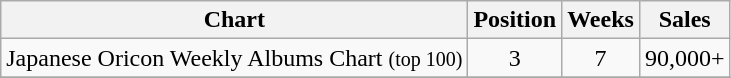<table class="wikitable">
<tr>
<th>Chart</th>
<th>Position</th>
<th>Weeks</th>
<th>Sales</th>
</tr>
<tr>
<td>Japanese Oricon Weekly Albums Chart <small>(top 100)</small></td>
<td align="center">3</td>
<td align="center">7</td>
<td align="center">90,000+</td>
</tr>
<tr>
</tr>
</table>
